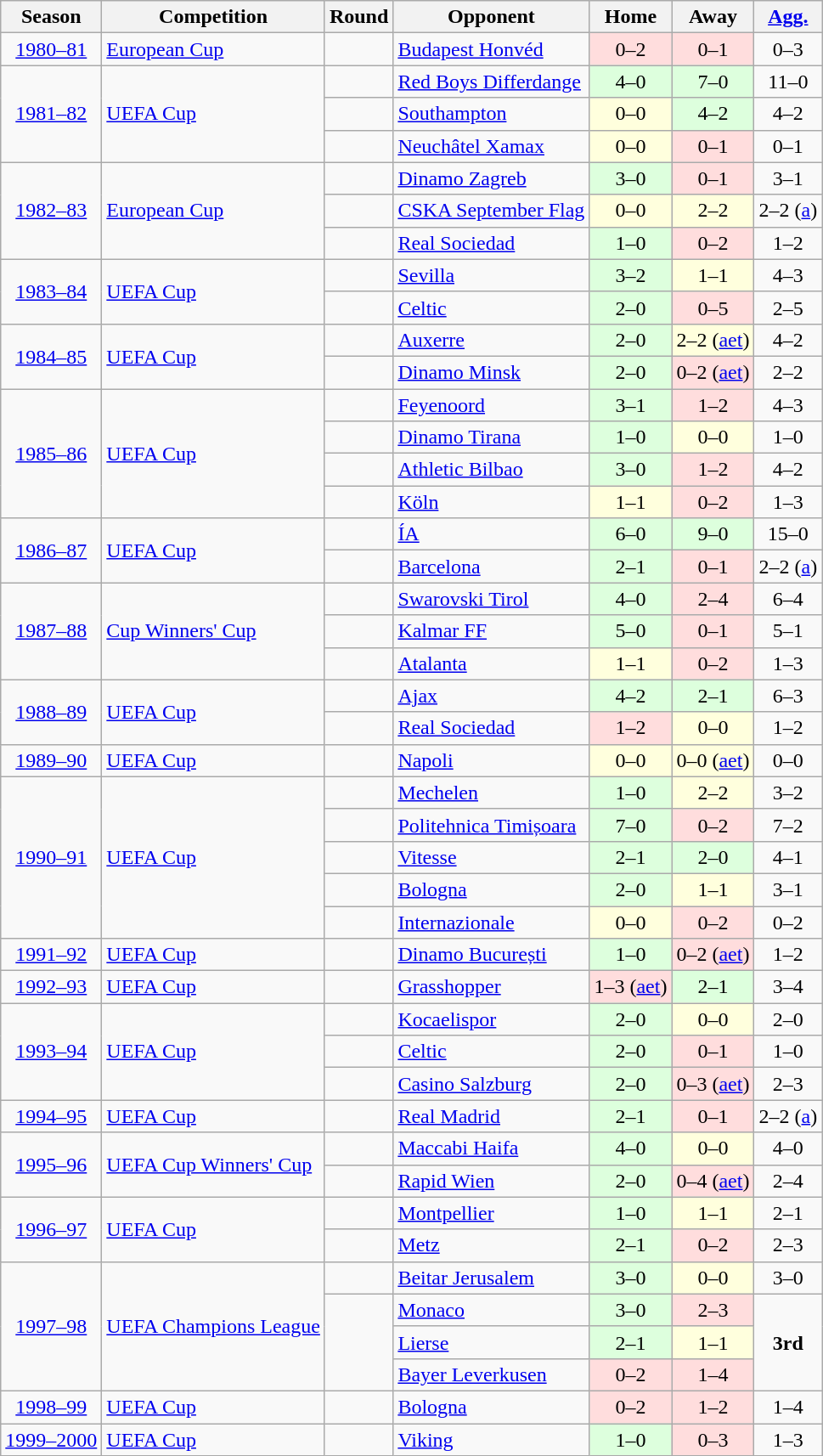<table class="wikitable collapsible collapsed" style="text-align: center;">
<tr>
<th>Season</th>
<th>Competition</th>
<th>Round</th>
<th>Opponent</th>
<th>Home</th>
<th>Away</th>
<th><a href='#'>Agg.</a></th>
</tr>
<tr>
<td><a href='#'>1980–81</a></td>
<td align="left"><a href='#'>European Cup</a></td>
<td></td>
<td align="left"> <a href='#'>Budapest Honvéd</a></td>
<td bgcolor="#ffdddd">0–2</td>
<td bgcolor="#ffdddd">0–1</td>
<td>0–3</td>
</tr>
<tr>
<td rowspan=3><a href='#'>1981–82</a></td>
<td rowspan=3 align="left"><a href='#'>UEFA Cup</a></td>
<td></td>
<td align="left"> <a href='#'>Red Boys Differdange</a></td>
<td bgcolor="#ddffdd">4–0</td>
<td bgcolor="#ddffdd">7–0</td>
<td>11–0</td>
</tr>
<tr>
<td></td>
<td align="left"> <a href='#'>Southampton</a></td>
<td bgcolor="#ffffdd">0–0</td>
<td bgcolor="#ddffdd">4–2</td>
<td>4–2</td>
</tr>
<tr>
<td></td>
<td align="left"> <a href='#'>Neuchâtel Xamax</a></td>
<td bgcolor="#ffffdd">0–0</td>
<td bgcolor="#ffdddd">0–1</td>
<td>0–1</td>
</tr>
<tr>
<td rowspan=3><a href='#'>1982–83</a></td>
<td rowspan=3 align="left"><a href='#'>European Cup</a></td>
<td></td>
<td align="left"> <a href='#'>Dinamo Zagreb</a></td>
<td bgcolor="#ddffdd">3–0</td>
<td bgcolor="#ffdddd">0–1</td>
<td>3–1</td>
</tr>
<tr>
<td></td>
<td align="left"> <a href='#'>CSKA September Flag</a></td>
<td bgcolor="#ffffdd">0–0</td>
<td bgcolor="#ffffdd">2–2</td>
<td>2–2 (<a href='#'>a</a>)</td>
</tr>
<tr>
<td></td>
<td align="left"> <a href='#'>Real Sociedad</a></td>
<td bgcolor="#ddffdd">1–0</td>
<td bgcolor="#ffdddd">0–2</td>
<td>1–2</td>
</tr>
<tr>
<td rowspan=2><a href='#'>1983–84</a></td>
<td rowspan=2 align="left"><a href='#'>UEFA Cup</a></td>
<td></td>
<td align="left"> <a href='#'>Sevilla</a></td>
<td bgcolor="#ddffdd">3–2</td>
<td bgcolor="#ffffdd">1–1</td>
<td>4–3</td>
</tr>
<tr>
<td></td>
<td align="left"> <a href='#'>Celtic</a></td>
<td bgcolor="#ddffdd">2–0</td>
<td bgcolor="#ffdddd">0–5</td>
<td>2–5</td>
</tr>
<tr>
<td rowspan=2><a href='#'>1984–85</a></td>
<td rowspan=2 align="left"><a href='#'>UEFA Cup</a></td>
<td></td>
<td align="left"> <a href='#'>Auxerre</a></td>
<td bgcolor="#ddffdd">2–0</td>
<td bgcolor="#ffffdd">2–2 (<a href='#'>aet</a>)</td>
<td>4–2</td>
</tr>
<tr>
<td></td>
<td align="left"> <a href='#'>Dinamo Minsk</a></td>
<td bgcolor="#ddffdd">2–0</td>
<td bgcolor="#ffdddd">0–2 (<a href='#'>aet</a>)</td>
<td>2–2 </td>
</tr>
<tr>
<td rowspan=4><a href='#'>1985–86</a></td>
<td rowspan=4 align="left"><a href='#'>UEFA Cup</a></td>
<td></td>
<td align="left"> <a href='#'>Feyenoord</a></td>
<td bgcolor="#ddffdd">3–1</td>
<td bgcolor="#ffdddd">1–2</td>
<td>4–3</td>
</tr>
<tr>
<td></td>
<td align="left"> <a href='#'>Dinamo Tirana</a></td>
<td bgcolor="#ddffdd">1–0</td>
<td bgcolor="#ffffdd">0–0</td>
<td>1–0</td>
</tr>
<tr>
<td></td>
<td align="left"> <a href='#'>Athletic Bilbao</a></td>
<td bgcolor="#ddffdd">3–0</td>
<td bgcolor="#ffdddd">1–2</td>
<td>4–2</td>
</tr>
<tr>
<td></td>
<td align="left"> <a href='#'>Köln</a></td>
<td bgcolor="#ffffdd">1–1</td>
<td bgcolor="#ffdddd">0–2</td>
<td>1–3</td>
</tr>
<tr>
<td rowspan=2><a href='#'>1986–87</a></td>
<td rowspan=2 align="left"><a href='#'>UEFA Cup</a></td>
<td></td>
<td align="left"> <a href='#'>ÍA</a></td>
<td bgcolor="#ddffdd">6–0</td>
<td bgcolor="#ddffdd">9–0</td>
<td>15–0</td>
</tr>
<tr>
<td></td>
<td align="left"> <a href='#'>Barcelona</a></td>
<td bgcolor="#ddffdd">2–1</td>
<td bgcolor="#ffdddd">0–1</td>
<td>2–2 (<a href='#'>a</a>)</td>
</tr>
<tr>
<td rowspan=3><a href='#'>1987–88</a></td>
<td rowspan=3 align="left"><a href='#'>Cup Winners' Cup</a></td>
<td></td>
<td align="left"> <a href='#'>Swarovski Tirol</a></td>
<td bgcolor="#ddffdd">4–0</td>
<td bgcolor="#ffdddd">2–4</td>
<td>6–4</td>
</tr>
<tr>
<td></td>
<td align="left"> <a href='#'>Kalmar FF</a></td>
<td bgcolor="#ddffdd">5–0</td>
<td bgcolor="#ffdddd">0–1</td>
<td>5–1</td>
</tr>
<tr>
<td></td>
<td align="left"> <a href='#'>Atalanta</a></td>
<td bgcolor="#ffffdd">1–1</td>
<td bgcolor="#ffdddd">0–2</td>
<td>1–3</td>
</tr>
<tr>
<td rowspan=2><a href='#'>1988–89</a></td>
<td rowspan=2 align="left"><a href='#'>UEFA Cup</a></td>
<td></td>
<td align="left"> <a href='#'>Ajax</a></td>
<td bgcolor="#ddffdd">4–2</td>
<td bgcolor="#ddffdd">2–1</td>
<td>6–3</td>
</tr>
<tr>
<td></td>
<td align="left"> <a href='#'>Real Sociedad</a></td>
<td bgcolor="#ffdddd">1–2</td>
<td bgcolor="#ffffdd">0–0</td>
<td>1–2</td>
</tr>
<tr>
<td><a href='#'>1989–90</a></td>
<td align="left"><a href='#'>UEFA Cup</a></td>
<td></td>
<td align="left"> <a href='#'>Napoli</a></td>
<td bgcolor="#ffffdd">0–0</td>
<td bgcolor="#ffffdd">0–0 (<a href='#'>aet</a>)</td>
<td>0–0 </td>
</tr>
<tr>
<td rowspan=5><a href='#'>1990–91</a></td>
<td rowspan=5 align="left"><a href='#'>UEFA Cup</a></td>
<td></td>
<td align="left"> <a href='#'>Mechelen</a></td>
<td bgcolor="#ddffdd">1–0</td>
<td bgcolor="#ffffdd">2–2</td>
<td>3–2</td>
</tr>
<tr>
<td></td>
<td align="left"> <a href='#'>Politehnica Timișoara</a></td>
<td bgcolor="#ddffdd">7–0</td>
<td bgcolor="#ffdddd">0–2</td>
<td>7–2</td>
</tr>
<tr>
<td></td>
<td align="left"> <a href='#'>Vitesse</a></td>
<td bgcolor="#ddffdd">2–1</td>
<td bgcolor="#ddffdd">2–0</td>
<td>4–1</td>
</tr>
<tr>
<td></td>
<td align="left"> <a href='#'>Bologna</a></td>
<td bgcolor="#ddffdd">2–0</td>
<td bgcolor="#ffffdd">1–1</td>
<td>3–1</td>
</tr>
<tr>
<td></td>
<td align="left"> <a href='#'>Internazionale</a></td>
<td bgcolor="#ffffdd">0–0</td>
<td bgcolor="#ffdddd">0–2</td>
<td>0–2</td>
</tr>
<tr>
<td><a href='#'>1991–92</a></td>
<td align="left"><a href='#'>UEFA Cup</a></td>
<td></td>
<td align="left"> <a href='#'>Dinamo București</a></td>
<td bgcolor="#ddffdd">1–0</td>
<td bgcolor="#ffdddd">0–2 (<a href='#'>aet</a>)</td>
<td>1–2</td>
</tr>
<tr>
<td><a href='#'>1992–93</a></td>
<td align="left"><a href='#'>UEFA Cup</a></td>
<td></td>
<td align="left"> <a href='#'>Grasshopper</a></td>
<td bgcolor="#ffdddd">1–3 (<a href='#'>aet</a>)</td>
<td bgcolor="#ddffdd">2–1</td>
<td>3–4</td>
</tr>
<tr>
<td rowspan=3><a href='#'>1993–94</a></td>
<td rowspan=3 align="left"><a href='#'>UEFA Cup</a></td>
<td></td>
<td align="left"> <a href='#'>Kocaelispor</a></td>
<td bgcolor="#ddffdd">2–0</td>
<td bgcolor="#ffffdd">0–0</td>
<td>2–0</td>
</tr>
<tr>
<td></td>
<td align="left"> <a href='#'>Celtic</a></td>
<td bgcolor="#ddffdd">2–0</td>
<td bgcolor="#ffdddd">0–1</td>
<td>1–0</td>
</tr>
<tr>
<td></td>
<td align="left"> <a href='#'>Casino Salzburg</a></td>
<td bgcolor="#ddffdd">2–0</td>
<td bgcolor="#ffdddd">0–3 (<a href='#'>aet</a>)</td>
<td>2–3</td>
</tr>
<tr>
<td><a href='#'>1994–95</a></td>
<td align="left"><a href='#'>UEFA Cup</a></td>
<td></td>
<td align="left"> <a href='#'>Real Madrid</a></td>
<td bgcolor="#ddffdd">2–1</td>
<td bgcolor="#ffdddd">0–1</td>
<td>2–2 (<a href='#'>a</a>)</td>
</tr>
<tr>
<td rowspan=2><a href='#'>1995–96</a></td>
<td rowspan=2 align="left"><a href='#'>UEFA Cup Winners' Cup</a></td>
<td></td>
<td align="left"> <a href='#'>Maccabi Haifa</a></td>
<td bgcolor="#ddffdd">4–0</td>
<td bgcolor="#ffffdd">0–0</td>
<td>4–0</td>
</tr>
<tr>
<td></td>
<td align="left"> <a href='#'>Rapid Wien</a></td>
<td bgcolor="#ddffdd">2–0</td>
<td bgcolor="#ffdddd">0–4 (<a href='#'>aet</a>)</td>
<td>2–4</td>
</tr>
<tr>
<td rowspan=2><a href='#'>1996–97</a></td>
<td rowspan=2 align="left"><a href='#'>UEFA Cup</a></td>
<td></td>
<td align="left"> <a href='#'>Montpellier</a></td>
<td bgcolor="#ddffdd">1–0</td>
<td bgcolor="#ffffdd">1–1</td>
<td>2–1</td>
</tr>
<tr>
<td></td>
<td align="left"> <a href='#'>Metz</a></td>
<td bgcolor="#ddffdd">2–1</td>
<td bgcolor="#ffdddd">0–2</td>
<td>2–3</td>
</tr>
<tr>
<td rowspan=4><a href='#'>1997–98</a></td>
<td rowspan=4 align="left"><a href='#'>UEFA Champions League</a></td>
<td></td>
<td align="left"> <a href='#'>Beitar Jerusalem</a></td>
<td bgcolor="#ddffdd">3–0</td>
<td bgcolor="#ffffdd">0–0</td>
<td>3–0</td>
</tr>
<tr>
<td rowspan=3></td>
<td align="left"> <a href='#'>Monaco</a></td>
<td bgcolor="#ddffdd">3–0</td>
<td bgcolor="#ffdddd">2–3</td>
<td rowspan=3><strong>3rd</strong></td>
</tr>
<tr>
<td align="left"> <a href='#'>Lierse</a></td>
<td bgcolor="#ddffdd">2–1</td>
<td bgcolor="#ffffdd">1–1</td>
</tr>
<tr>
<td align="left"> <a href='#'>Bayer Leverkusen</a></td>
<td bgcolor="#ffdddd">0–2</td>
<td bgcolor="#ffdddd">1–4</td>
</tr>
<tr>
<td><a href='#'>1998–99</a></td>
<td align="left"><a href='#'>UEFA Cup</a></td>
<td></td>
<td align="left"> <a href='#'>Bologna</a></td>
<td bgcolor="#ffdddd">0–2</td>
<td bgcolor="#ffdddd">1–2</td>
<td>1–4</td>
</tr>
<tr>
<td><a href='#'>1999–2000</a></td>
<td align="left"><a href='#'>UEFA Cup</a></td>
<td></td>
<td align="left"> <a href='#'>Viking</a></td>
<td bgcolor="#ddffdd">1–0</td>
<td bgcolor="#ffdddd">0–3</td>
<td>1–3</td>
</tr>
</table>
